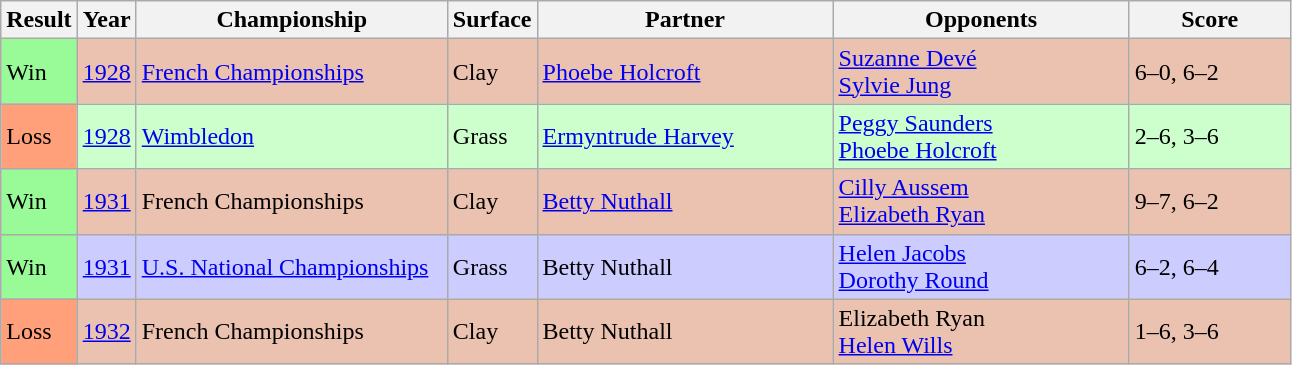<table class="sortable wikitable">
<tr>
<th style="width:40px">Result</th>
<th style="width:30px">Year</th>
<th style="width:200px">Championship</th>
<th style="width:50px">Surface</th>
<th style="width:190px">Partner</th>
<th style="width:190px">Opponents</th>
<th style="width:100px" class="unsortable">Score</th>
</tr>
<tr style="background:#EBC2AF;">
<td style="background:#98fb98;">Win</td>
<td><a href='#'>1928</a></td>
<td><a href='#'>French Championships</a></td>
<td>Clay</td>
<td> <a href='#'>Phoebe Holcroft</a></td>
<td> <a href='#'>Suzanne Devé</a> <br>  <a href='#'>Sylvie Jung</a></td>
<td>6–0, 6–2</td>
</tr>
<tr style="background:#CCFFCC;">
<td style="background:#ffa07a;">Loss</td>
<td><a href='#'>1928</a></td>
<td><a href='#'>Wimbledon</a></td>
<td>Grass</td>
<td> <a href='#'>Ermyntrude Harvey</a></td>
<td> <a href='#'>Peggy Saunders</a> <br>  <a href='#'>Phoebe Holcroft</a></td>
<td>2–6, 3–6</td>
</tr>
<tr style="background:#EBC2AF;">
<td style="background:#98fb98;">Win</td>
<td><a href='#'>1931</a></td>
<td>French Championships</td>
<td>Clay</td>
<td> <a href='#'>Betty Nuthall</a></td>
<td> <a href='#'>Cilly Aussem</a> <br>  <a href='#'>Elizabeth Ryan</a></td>
<td>9–7, 6–2</td>
</tr>
<tr style="background:#ccccff;">
<td style="background:#98fb98;">Win</td>
<td><a href='#'>1931</a></td>
<td><a href='#'>U.S. National Championships</a></td>
<td>Grass</td>
<td> Betty Nuthall</td>
<td> <a href='#'>Helen Jacobs</a> <br>  <a href='#'>Dorothy Round</a></td>
<td>6–2, 6–4</td>
</tr>
<tr style="background:#EBC2AF;">
<td style="background:#ffa07a;">Loss</td>
<td><a href='#'>1932</a></td>
<td>French Championships</td>
<td>Clay</td>
<td> Betty Nuthall</td>
<td> Elizabeth Ryan <br>  <a href='#'>Helen Wills</a></td>
<td>1–6, 3–6</td>
</tr>
</table>
